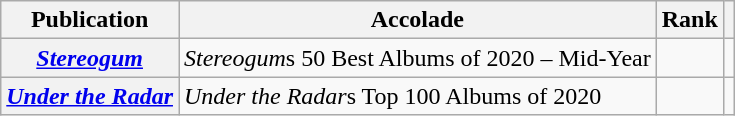<table class="wikitable sortable plainrowheaders">
<tr>
<th scope="col">Publication</th>
<th scope="col">Accolade</th>
<th scope="col">Rank</th>
<th scope="col" class="unsortable"></th>
</tr>
<tr>
<th scope="row"><em><a href='#'>Stereogum</a></em></th>
<td><em>Stereogum</em>s 50 Best Albums of 2020 – Mid-Year</td>
<td></td>
<td></td>
</tr>
<tr>
<th scope="row"><em><a href='#'>Under the Radar</a></em></th>
<td><em>Under the Radar</em>s Top 100 Albums of 2020</td>
<td></td>
<td></td>
</tr>
</table>
